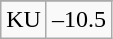<table class="wikitable">
<tr>
</tr>
<tr>
<td>KU</td>
<td>–10.5</td>
</tr>
</table>
